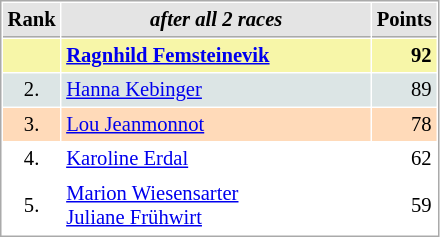<table cellspacing="1" cellpadding="3" style="border:1px solid #aaa; font-size:86%;">
<tr style="background:#e4e4e4;">
<th style="border-bottom:1px solid #aaa; width:10px;">Rank</th>
<th style="border-bottom:1px solid #aaa; width:200px; white-space:nowrap;"><em>after all 2 races</em></th>
<th style="border-bottom:1px solid #aaa; width:20px;">Points</th>
</tr>
<tr style="background:#f7f6a8;">
<td style="text-align:center"></td>
<td> <strong><a href='#'>Ragnhild Femsteinevik</a></strong></td>
<td style="text-align:right"><strong>92</strong></td>
</tr>
<tr style="background:#dce5e5;">
<td style="text-align:center">2.</td>
<td> <a href='#'>Hanna Kebinger</a></td>
<td align=right>89</td>
</tr>
<tr style="background:#ffdab9;">
<td style="text-align:center">3.</td>
<td> <a href='#'>Lou Jeanmonnot</a></td>
<td style="text-align:right">78</td>
</tr>
<tr>
<td style="text-align:center">4.</td>
<td> <a href='#'>Karoline Erdal</a></td>
<td style="text-align:right">62</td>
</tr>
<tr>
<td style="text-align:center">5.</td>
<td> <a href='#'>Marion Wiesensarter</a><br> <a href='#'>Juliane Frühwirt</a></td>
<td align=right>59</td>
</tr>
</table>
